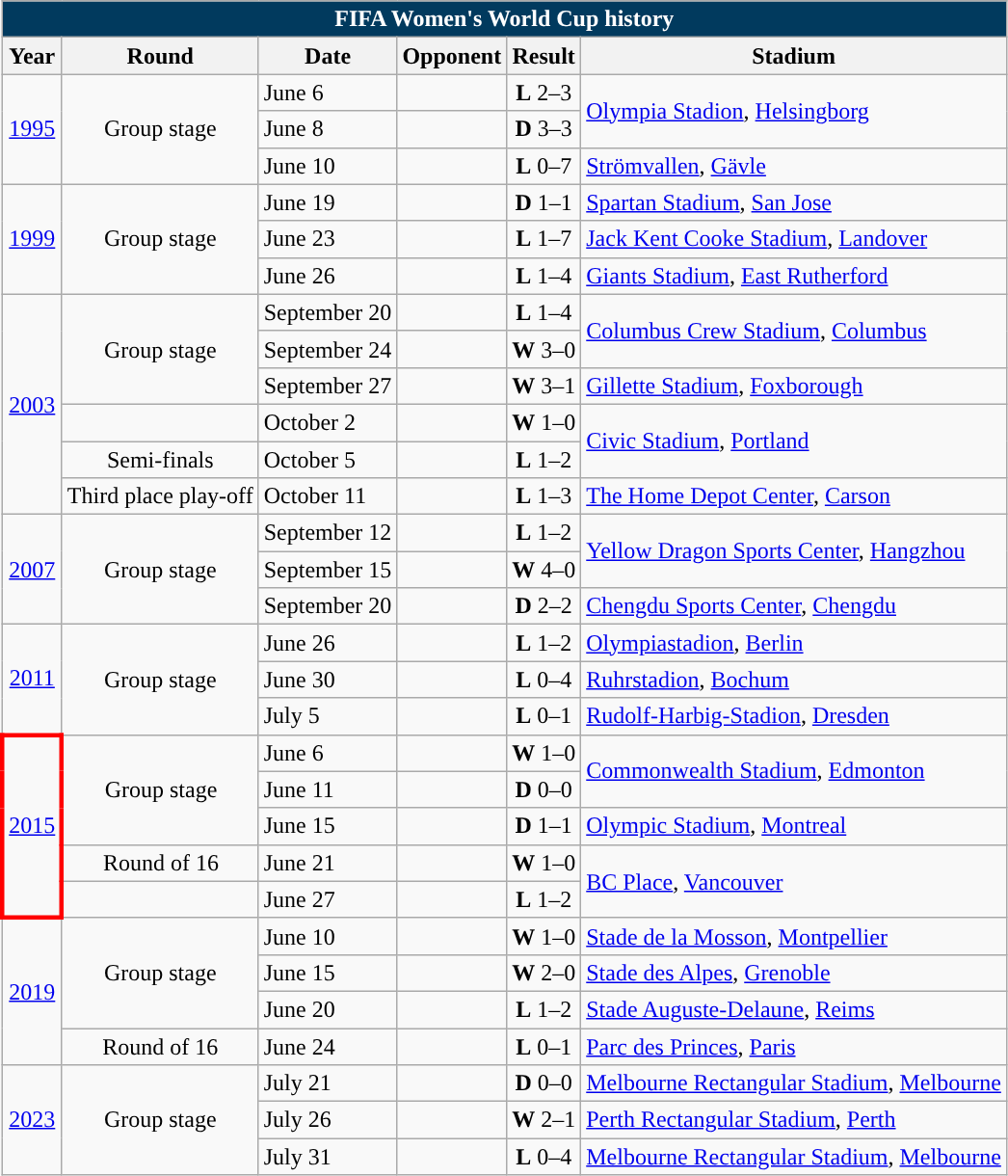<table class="wikitable collapsible collapsed" style="text-align: center;font-size:100%;">
<tr>
<th colspan=6 style="background: #013A5E; color: #FFFFFF;">FIFA Women's World Cup history</th>
</tr>
<tr>
<th>Year</th>
<th>Round</th>
<th>Date</th>
<th>Opponent</th>
<th>Result</th>
<th>Stadium</th>
</tr>
<tr>
<td rowspan=3> <a href='#'>1995</a></td>
<td rowspan=3>Group stage</td>
<td align="left">June 6</td>
<td align="left"></td>
<td><strong>L</strong> 2–3</td>
<td rowspan=2 align="left"><a href='#'>Olympia Stadion</a>, <a href='#'>Helsingborg</a></td>
</tr>
<tr>
<td align="left">June 8</td>
<td align="left"></td>
<td><strong>D</strong> 3–3</td>
</tr>
<tr>
<td align="left">June 10</td>
<td align="left"></td>
<td><strong>L</strong> 0–7</td>
<td align="left"><a href='#'>Strömvallen</a>, <a href='#'>Gävle</a></td>
</tr>
<tr>
<td rowspan=3> <a href='#'>1999</a></td>
<td rowspan=3>Group stage</td>
<td align="left">June 19</td>
<td align="left"></td>
<td><strong>D</strong> 1–1</td>
<td align="left"><a href='#'>Spartan Stadium</a>, <a href='#'>San Jose</a></td>
</tr>
<tr>
<td align="left">June 23</td>
<td align="left"></td>
<td><strong>L</strong> 1–7</td>
<td align="left"><a href='#'>Jack Kent Cooke Stadium</a>, <a href='#'>Landover</a></td>
</tr>
<tr>
<td align="left">June 26</td>
<td align="left"></td>
<td><strong>L</strong> 1–4</td>
<td align="left"><a href='#'>Giants Stadium</a>, <a href='#'>East Rutherford</a></td>
</tr>
<tr>
<td rowspan=6> <a href='#'>2003</a></td>
<td rowspan=3>Group stage</td>
<td align="left">September 20</td>
<td align="left"></td>
<td><strong>L</strong> 1–4</td>
<td rowspan=2 align="left"><a href='#'>Columbus Crew Stadium</a>, <a href='#'>Columbus</a></td>
</tr>
<tr>
<td align="left">September 24</td>
<td align="left"></td>
<td><strong>W</strong> 3–0</td>
</tr>
<tr>
<td align="left">September 27</td>
<td align="left"></td>
<td><strong>W</strong> 3–1</td>
<td align="left"><a href='#'>Gillette Stadium</a>, <a href='#'>Foxborough</a></td>
</tr>
<tr>
<td></td>
<td align="left">October 2</td>
<td align="left"></td>
<td><strong>W</strong> 1–0</td>
<td rowspan=2 align="left"><a href='#'>Civic Stadium</a>, <a href='#'>Portland</a></td>
</tr>
<tr>
<td>Semi-finals</td>
<td align="left">October 5</td>
<td align="left"></td>
<td><strong>L</strong> 1–2</td>
</tr>
<tr>
<td>Third place play-off</td>
<td align="left">October 11</td>
<td align="left"></td>
<td><strong>L</strong> 1–3</td>
<td align="left"><a href='#'>The Home Depot Center</a>, <a href='#'>Carson</a></td>
</tr>
<tr>
<td rowspan=3> <a href='#'>2007</a></td>
<td rowspan=3>Group stage</td>
<td align="left">September 12</td>
<td align="left"></td>
<td><strong>L</strong> 1–2</td>
<td rowspan=2 align="left"><a href='#'>Yellow Dragon Sports Center</a>, <a href='#'>Hangzhou</a></td>
</tr>
<tr>
<td align="left">September 15</td>
<td align="left"></td>
<td><strong>W</strong> 4–0</td>
</tr>
<tr>
<td align="left">September 20</td>
<td align="left"></td>
<td><strong>D</strong> 2–2</td>
<td align="left"><a href='#'>Chengdu Sports Center</a>, <a href='#'>Chengdu</a></td>
</tr>
<tr>
<td rowspan=3> <a href='#'>2011</a></td>
<td rowspan=3>Group stage</td>
<td align="left">June 26</td>
<td align="left"></td>
<td><strong>L</strong> 1–2</td>
<td align="left"><a href='#'>Olympiastadion</a>, <a href='#'>Berlin</a></td>
</tr>
<tr>
<td align="left">June 30</td>
<td align="left"></td>
<td><strong>L</strong> 0–4</td>
<td align="left"><a href='#'>Ruhrstadion</a>, <a href='#'>Bochum</a></td>
</tr>
<tr>
<td align="left">July 5</td>
<td align="left"></td>
<td><strong>L</strong> 0–1</td>
<td align="left"><a href='#'>Rudolf-Harbig-Stadion</a>, <a href='#'>Dresden</a></td>
</tr>
<tr>
<td style="border: 3px solid red" rowspan=5> <a href='#'>2015</a></td>
<td rowspan=3>Group stage</td>
<td align="left">June 6</td>
<td align="left"></td>
<td><strong>W</strong> 1–0</td>
<td rowspan=2 align="left"><a href='#'>Commonwealth Stadium</a>, <a href='#'>Edmonton</a></td>
</tr>
<tr>
<td align="left">June 11</td>
<td align="left"></td>
<td><strong>D</strong> 0–0</td>
</tr>
<tr>
<td align="left">June 15</td>
<td align="left"></td>
<td><strong>D</strong> 1–1</td>
<td align="left"><a href='#'>Olympic Stadium</a>, <a href='#'>Montreal</a></td>
</tr>
<tr>
<td>Round of 16</td>
<td align="left">June 21</td>
<td align="left"></td>
<td><strong>W</strong> 1–0</td>
<td rowspan=2 align="left"><a href='#'>BC Place</a>, <a href='#'>Vancouver</a></td>
</tr>
<tr>
<td></td>
<td align="left">June 27</td>
<td align="left"></td>
<td><strong>L</strong> 1–2</td>
</tr>
<tr>
<td rowspan=4> <a href='#'>2019</a></td>
<td rowspan=3>Group stage</td>
<td align="left">June 10</td>
<td align="left"></td>
<td><strong>W</strong> 1–0</td>
<td align="left"><a href='#'>Stade de la Mosson</a>, <a href='#'>Montpellier</a></td>
</tr>
<tr>
<td align="left">June 15</td>
<td align="left"></td>
<td><strong>W</strong> 2–0</td>
<td align="left"><a href='#'>Stade des Alpes</a>, <a href='#'>Grenoble</a></td>
</tr>
<tr>
<td align="left">June 20</td>
<td align="left"></td>
<td><strong>L</strong> 1–2</td>
<td align="left"><a href='#'>Stade Auguste-Delaune</a>, <a href='#'>Reims</a></td>
</tr>
<tr>
<td>Round of 16</td>
<td align="left">June 24</td>
<td align="left"></td>
<td><strong>L</strong> 0–1</td>
<td align="left"><a href='#'>Parc des Princes</a>, <a href='#'>Paris</a></td>
</tr>
<tr>
<td rowspan=3> <a href='#'>2023</a></td>
<td rowspan=3>Group stage</td>
<td align="left">July 21</td>
<td align="left"></td>
<td><strong>D</strong> 0–0</td>
<td align="left"><a href='#'>Melbourne Rectangular Stadium</a>, <a href='#'>Melbourne</a></td>
</tr>
<tr>
<td align="left">July 26</td>
<td align="left"></td>
<td><strong>W</strong> 2–1</td>
<td align="left"><a href='#'>Perth Rectangular Stadium</a>, <a href='#'>Perth</a></td>
</tr>
<tr>
<td align="left">July 31</td>
<td align="left"></td>
<td><strong>L</strong> 0–4</td>
<td align="left"><a href='#'>Melbourne Rectangular Stadium</a>, <a href='#'>Melbourne</a></td>
</tr>
</table>
